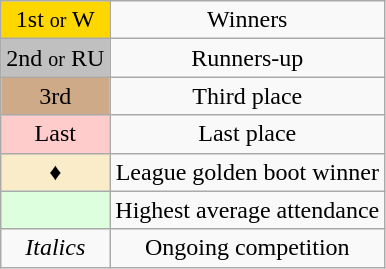<table class="wikitable" style="text-align:center">
<tr>
<td style=background:gold>1st <small>or</small> W</td>
<td>Winners</td>
</tr>
<tr>
<td style=background:silver>2nd <small>or</small> RU</td>
<td>Runners-up</td>
</tr>
<tr>
<td style=background:#CFAA88>3rd</td>
<td>Third place</td>
</tr>
<tr>
<td style=background:#FFCCCC>Last</td>
<td>Last place</td>
</tr>
<tr>
<td style=background:#FAECC8;">♦</td>
<td>League golden boot winner</td>
</tr>
<tr>
<td style="background:#dfd;"> </td>
<td>Highest average attendance</td>
</tr>
<tr>
<td><em>Italics</em></td>
<td>Ongoing competition</td>
</tr>
</table>
